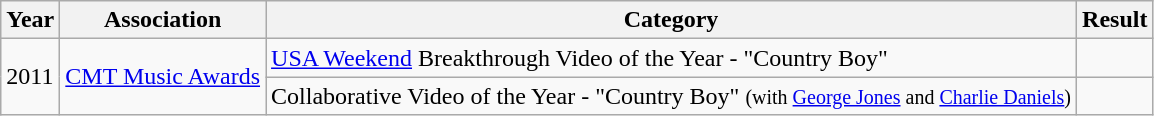<table class="wikitable">
<tr>
<th>Year</th>
<th>Association</th>
<th>Category</th>
<th>Result</th>
</tr>
<tr>
<td rowspan="2">2011</td>
<td rowspan="2"><a href='#'>CMT Music Awards</a></td>
<td><a href='#'>USA Weekend</a> Breakthrough Video of the Year - "Country Boy"</td>
<td></td>
</tr>
<tr>
<td>Collaborative Video of the Year - "Country Boy" <small>(with <a href='#'>George Jones</a> and <a href='#'>Charlie Daniels</a>)</small></td>
<td></td>
</tr>
</table>
